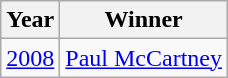<table class="wikitable">
<tr>
<th>Year</th>
<th>Winner</th>
</tr>
<tr>
<td><a href='#'>2008</a></td>
<td><a href='#'>Paul McCartney</a></td>
</tr>
</table>
